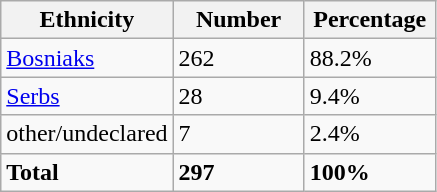<table class="wikitable">
<tr>
<th width="100px">Ethnicity</th>
<th width="80px">Number</th>
<th width="80px">Percentage</th>
</tr>
<tr>
<td><a href='#'>Bosniaks</a></td>
<td>262</td>
<td>88.2%</td>
</tr>
<tr>
<td><a href='#'>Serbs</a></td>
<td>28</td>
<td>9.4%</td>
</tr>
<tr>
<td>other/undeclared</td>
<td>7</td>
<td>2.4%</td>
</tr>
<tr>
<td><strong>Total</strong></td>
<td><strong>297</strong></td>
<td><strong>100%</strong></td>
</tr>
</table>
